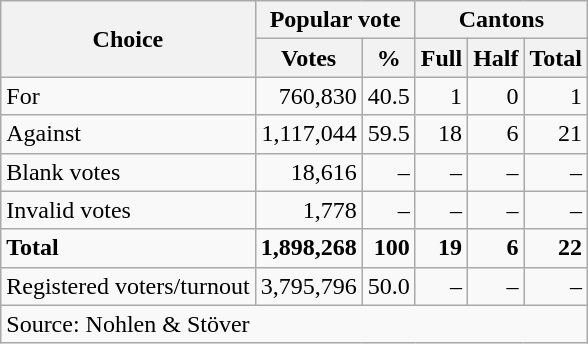<table class=wikitable style=text-align:right>
<tr>
<th rowspan=2>Choice</th>
<th colspan=2>Popular vote</th>
<th colspan=3>Cantons</th>
</tr>
<tr>
<th>Votes</th>
<th>%</th>
<th>Full</th>
<th>Half</th>
<th>Total</th>
</tr>
<tr>
<td align=left>For</td>
<td>760,830</td>
<td>40.5</td>
<td>1</td>
<td>0</td>
<td>1</td>
</tr>
<tr>
<td align=left>Against</td>
<td>1,117,044</td>
<td>59.5</td>
<td>18</td>
<td>6</td>
<td>21</td>
</tr>
<tr>
<td align=left>Blank votes</td>
<td>18,616</td>
<td>–</td>
<td>–</td>
<td>–</td>
<td>–</td>
</tr>
<tr>
<td align=left>Invalid votes</td>
<td>1,778</td>
<td>–</td>
<td>–</td>
<td>–</td>
<td>–</td>
</tr>
<tr>
<td align=left><strong>Total</strong></td>
<td><strong>1,898,268</strong></td>
<td><strong>100</strong></td>
<td><strong>19</strong></td>
<td><strong>6</strong></td>
<td><strong>22</strong></td>
</tr>
<tr>
<td align=left>Registered voters/turnout</td>
<td>3,795,796</td>
<td>50.0</td>
<td>–</td>
<td>–</td>
<td>–</td>
</tr>
<tr>
<td align=left colspan=11>Source: Nohlen & Stöver</td>
</tr>
</table>
